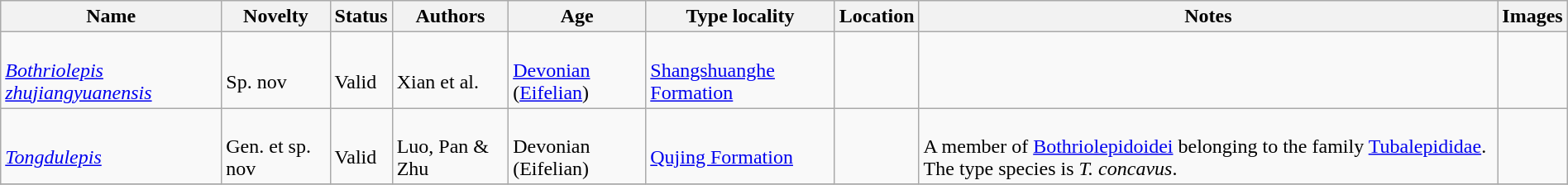<table class="wikitable sortable" align="center" width="100%">
<tr>
<th>Name</th>
<th>Novelty</th>
<th>Status</th>
<th>Authors</th>
<th>Age</th>
<th>Type locality</th>
<th>Location</th>
<th>Notes</th>
<th>Images</th>
</tr>
<tr>
<td><br><em><a href='#'>Bothriolepis zhujiangyuanensis</a></em></td>
<td><br>Sp. nov</td>
<td><br>Valid</td>
<td><br>Xian et al.</td>
<td><br><a href='#'>Devonian</a> (<a href='#'>Eifelian</a>)</td>
<td><br><a href='#'>Shangshuanghe Formation</a></td>
<td><br></td>
<td></td>
<td></td>
</tr>
<tr>
<td><br><em><a href='#'>Tongdulepis</a></em></td>
<td><br>Gen. et sp. nov</td>
<td><br>Valid</td>
<td><br>Luo, Pan & Zhu</td>
<td><br>Devonian (Eifelian)</td>
<td><br><a href='#'>Qujing Formation</a></td>
<td><br></td>
<td><br>A member of <a href='#'>Bothriolepidoidei</a> belonging to the family <a href='#'>Tubalepididae</a>. The type species is <em>T. concavus</em>.</td>
<td></td>
</tr>
<tr>
</tr>
</table>
